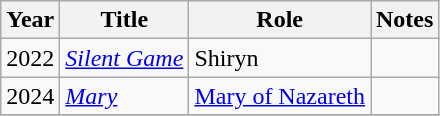<table class="wikitable">
<tr>
<th>Year</th>
<th>Title</th>
<th>Role</th>
<th>Notes</th>
</tr>
<tr>
<td>2022</td>
<td><em><a href='#'>Silent Game</a></em></td>
<td>Shiryn</td>
<td></td>
</tr>
<tr>
<td>2024</td>
<td><em><a href='#'>Mary</a></em></td>
<td><a href='#'>Mary of Nazareth</a></td>
<td></td>
</tr>
<tr>
</tr>
</table>
